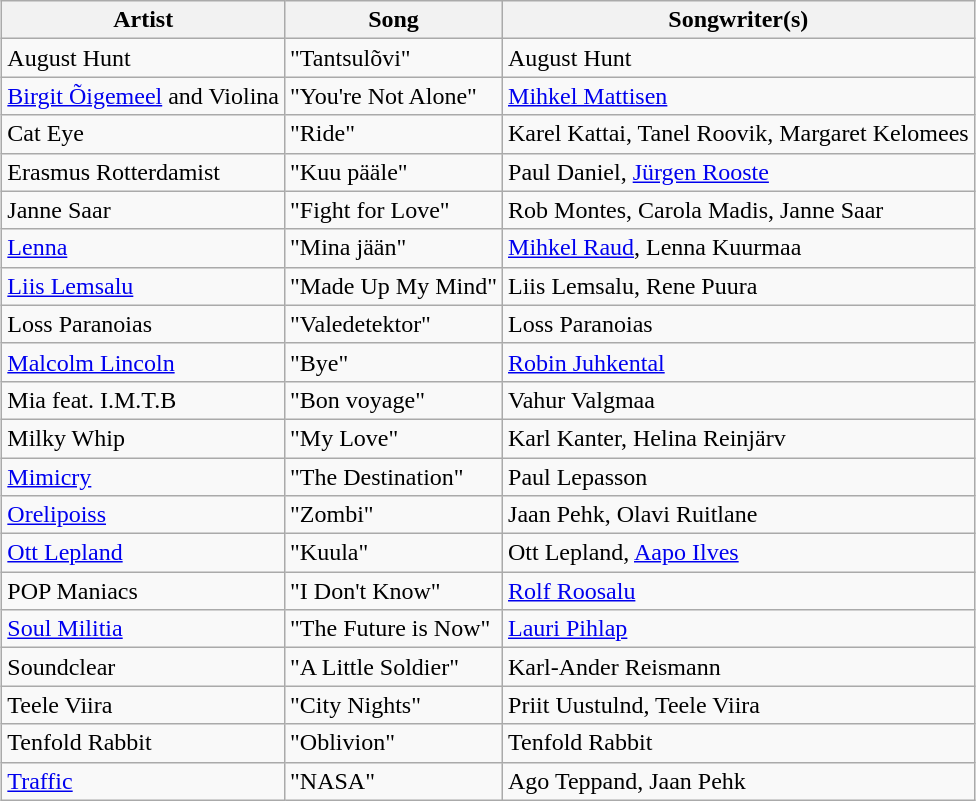<table class="sortable wikitable" style="margin: 1em auto 1em auto; text-align:left">
<tr>
<th>Artist</th>
<th>Song</th>
<th>Songwriter(s)</th>
</tr>
<tr>
<td>August Hunt</td>
<td>"Tantsulõvi"</td>
<td>August Hunt</td>
</tr>
<tr>
<td><a href='#'>Birgit Õigemeel</a> and Violina</td>
<td>"You're Not Alone"</td>
<td><a href='#'>Mihkel Mattisen</a></td>
</tr>
<tr>
<td>Cat Eye</td>
<td>"Ride"</td>
<td>Karel Kattai, Tanel Roovik, Margaret Kelomees</td>
</tr>
<tr>
<td>Erasmus Rotterdamist</td>
<td>"Kuu pääle"</td>
<td>Paul Daniel, <a href='#'>Jürgen Rooste</a></td>
</tr>
<tr>
<td>Janne Saar</td>
<td>"Fight for Love"</td>
<td>Rob Montes, Carola Madis, Janne Saar</td>
</tr>
<tr>
<td><a href='#'>Lenna</a></td>
<td>"Mina jään"</td>
<td><a href='#'>Mihkel Raud</a>, Lenna Kuurmaa</td>
</tr>
<tr>
<td><a href='#'>Liis Lemsalu</a></td>
<td>"Made Up My Mind"</td>
<td>Liis Lemsalu, Rene Puura</td>
</tr>
<tr>
<td>Loss Paranoias</td>
<td>"Valedetektor"</td>
<td>Loss Paranoias</td>
</tr>
<tr>
<td><a href='#'>Malcolm Lincoln</a></td>
<td>"Bye"</td>
<td><a href='#'>Robin Juhkental</a></td>
</tr>
<tr>
<td>Mia feat. I.M.T.B</td>
<td>"Bon voyage"</td>
<td>Vahur Valgmaa</td>
</tr>
<tr>
<td>Milky Whip</td>
<td>"My Love"</td>
<td>Karl Kanter, Helina Reinjärv</td>
</tr>
<tr>
<td><a href='#'>Mimicry</a></td>
<td>"The Destination"</td>
<td>Paul Lepasson</td>
</tr>
<tr>
<td><a href='#'>Orelipoiss</a></td>
<td>"Zombi"</td>
<td>Jaan Pehk, Olavi Ruitlane</td>
</tr>
<tr>
<td><a href='#'>Ott Lepland</a></td>
<td>"Kuula"</td>
<td>Ott Lepland, <a href='#'>Aapo Ilves</a></td>
</tr>
<tr>
<td>POP Maniacs</td>
<td>"I Don't Know"</td>
<td><a href='#'>Rolf Roosalu</a></td>
</tr>
<tr>
<td><a href='#'>Soul Militia</a></td>
<td>"The Future is Now"</td>
<td><a href='#'>Lauri Pihlap</a></td>
</tr>
<tr>
<td>Soundclear</td>
<td>"A Little Soldier"</td>
<td>Karl-Ander Reismann</td>
</tr>
<tr>
<td>Teele Viira</td>
<td>"City Nights"</td>
<td>Priit Uustulnd, Teele Viira</td>
</tr>
<tr>
<td>Tenfold Rabbit</td>
<td>"Oblivion"</td>
<td>Tenfold Rabbit</td>
</tr>
<tr>
<td><a href='#'>Traffic</a></td>
<td>"NASA"</td>
<td>Ago Teppand, Jaan Pehk</td>
</tr>
</table>
